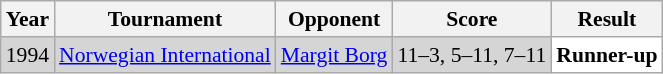<table class="sortable wikitable" style="font-size: 90%">
<tr>
<th>Year</th>
<th>Tournament</th>
<th>Opponent</th>
<th>Score</th>
<th>Result</th>
</tr>
<tr style="background:#D5D5D5">
<td align="center">1994</td>
<td align="left"><a href='#'>Norwegian International</a></td>
<td align="left"> <a href='#'>Margit Borg</a></td>
<td align="left">11–3, 5–11, 7–11</td>
<td style="text-align:left; background:white"> <strong>Runner-up</strong></td>
</tr>
</table>
